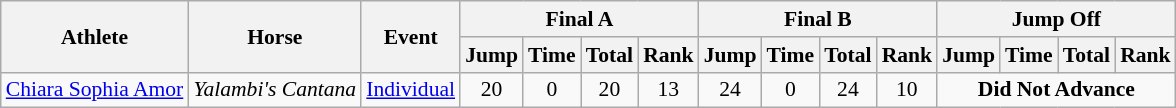<table class=wikitable style="font-size:90%">
<tr>
<th rowspan=2>Athlete</th>
<th rowspan=2>Horse</th>
<th rowspan=2>Event</th>
<th colspan=4>Final A</th>
<th colspan=4>Final B</th>
<th colspan=4>Jump Off</th>
</tr>
<tr>
<th>Jump</th>
<th>Time</th>
<th>Total</th>
<th>Rank</th>
<th>Jump</th>
<th>Time</th>
<th>Total</th>
<th>Rank</th>
<th>Jump</th>
<th>Time</th>
<th>Total</th>
<th>Rank</th>
</tr>
<tr align=center>
<td align=left><a href='#'>Chiara Sophia Amor</a></td>
<td align=left><em>Yalambi's Cantana</em></td>
<td align=left rowspan=3><a href='#'>Individual</a></td>
<td>20</td>
<td>0</td>
<td>20</td>
<td>13 <strong></strong></td>
<td>24</td>
<td>0</td>
<td>24</td>
<td>10</td>
<td colspan=4><strong>Did Not Advance</strong></td>
</tr>
</table>
